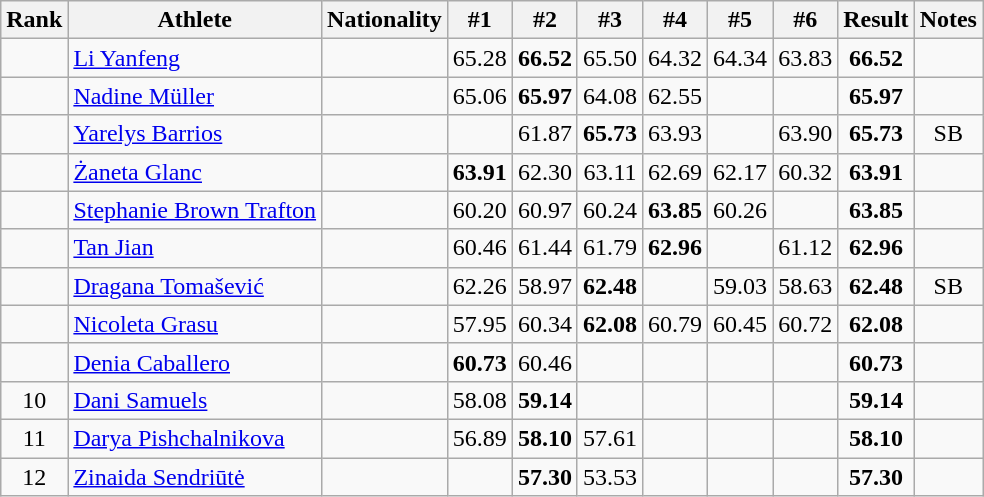<table class="wikitable sortable" style="text-align:center">
<tr>
<th>Rank</th>
<th>Athlete</th>
<th>Nationality</th>
<th>#1</th>
<th>#2</th>
<th>#3</th>
<th>#4</th>
<th>#5</th>
<th>#6</th>
<th>Result</th>
<th>Notes</th>
</tr>
<tr>
<td></td>
<td align=left><a href='#'>Li Yanfeng</a></td>
<td align=left></td>
<td>65.28</td>
<td><strong>66.52</strong></td>
<td>65.50</td>
<td>64.32</td>
<td>64.34</td>
<td>63.83</td>
<td><strong>66.52</strong></td>
<td></td>
</tr>
<tr>
<td></td>
<td align=left><a href='#'>Nadine Müller</a></td>
<td align=left></td>
<td>65.06</td>
<td><strong>65.97</strong></td>
<td>64.08</td>
<td>62.55</td>
<td></td>
<td></td>
<td><strong>65.97</strong></td>
<td></td>
</tr>
<tr>
<td></td>
<td align=left><a href='#'>Yarelys Barrios</a></td>
<td align=left></td>
<td></td>
<td>61.87</td>
<td><strong>65.73</strong></td>
<td>63.93</td>
<td></td>
<td>63.90</td>
<td><strong>65.73</strong></td>
<td>SB</td>
</tr>
<tr>
<td></td>
<td align=left><a href='#'>Żaneta Glanc</a></td>
<td align=left></td>
<td><strong>63.91</strong></td>
<td>62.30</td>
<td>63.11</td>
<td>62.69</td>
<td>62.17</td>
<td>60.32</td>
<td><strong>63.91</strong></td>
<td></td>
</tr>
<tr>
<td></td>
<td align=left><a href='#'>Stephanie Brown Trafton</a></td>
<td align=left></td>
<td>60.20</td>
<td>60.97</td>
<td>60.24</td>
<td><strong>63.85</strong></td>
<td>60.26</td>
<td></td>
<td><strong>63.85</strong></td>
<td></td>
</tr>
<tr>
<td></td>
<td align=left><a href='#'>Tan Jian</a></td>
<td align=left></td>
<td>60.46</td>
<td>61.44</td>
<td>61.79</td>
<td><strong>62.96</strong></td>
<td></td>
<td>61.12</td>
<td><strong>62.96</strong></td>
<td></td>
</tr>
<tr>
<td></td>
<td align=left><a href='#'>Dragana Tomašević</a></td>
<td align=left></td>
<td>62.26</td>
<td>58.97</td>
<td><strong>62.48</strong></td>
<td></td>
<td>59.03</td>
<td>58.63</td>
<td><strong>62.48</strong></td>
<td>SB</td>
</tr>
<tr>
<td></td>
<td align=left><a href='#'>Nicoleta Grasu</a></td>
<td align=left></td>
<td>57.95</td>
<td>60.34</td>
<td><strong>62.08</strong></td>
<td>60.79</td>
<td>60.45</td>
<td>60.72</td>
<td><strong>62.08</strong></td>
<td></td>
</tr>
<tr>
<td></td>
<td align=left><a href='#'>Denia Caballero</a></td>
<td align=left></td>
<td><strong>60.73</strong></td>
<td>60.46</td>
<td></td>
<td></td>
<td></td>
<td></td>
<td><strong>60.73</strong></td>
<td></td>
</tr>
<tr>
<td>10</td>
<td align=left><a href='#'>Dani Samuels</a></td>
<td align=left></td>
<td>58.08</td>
<td><strong>59.14</strong></td>
<td></td>
<td></td>
<td></td>
<td></td>
<td><strong>59.14</strong></td>
<td></td>
</tr>
<tr>
<td>11</td>
<td align=left><a href='#'>Darya Pishchalnikova</a></td>
<td align=left></td>
<td>56.89</td>
<td><strong>58.10</strong></td>
<td>57.61</td>
<td></td>
<td></td>
<td></td>
<td><strong>58.10</strong></td>
<td></td>
</tr>
<tr>
<td>12</td>
<td align=left><a href='#'>Zinaida Sendriūtė</a></td>
<td align=left></td>
<td></td>
<td><strong>57.30</strong></td>
<td>53.53</td>
<td></td>
<td></td>
<td></td>
<td><strong>57.30</strong></td>
<td></td>
</tr>
</table>
